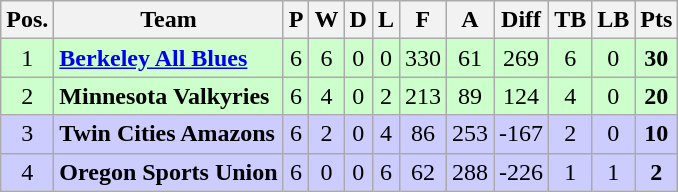<table class="wikitable" style="text-align: center;">
<tr>
<th>Pos.</th>
<th>Team</th>
<th>P</th>
<th>W</th>
<th>D</th>
<th>L</th>
<th>F</th>
<th>A</th>
<th>Diff</th>
<th>TB</th>
<th>LB</th>
<th>Pts</th>
</tr>
<tr bgcolor=ccffcc>
<td>1</td>
<td align=left><strong><a href='#'>Berkeley All Blues</a></strong></td>
<td>6</td>
<td>6</td>
<td>0</td>
<td>0</td>
<td>330</td>
<td>61</td>
<td>269</td>
<td>6</td>
<td>0</td>
<td><strong>30</strong></td>
</tr>
<tr bgcolor=ccffcc>
<td>2</td>
<td align=left><strong>Minnesota Valkyries</strong></td>
<td>6</td>
<td>4</td>
<td>0</td>
<td>2</td>
<td>213</td>
<td>89</td>
<td>124</td>
<td>4</td>
<td>0</td>
<td><strong>20</strong></td>
</tr>
<tr bgcolor=ccccff>
<td>3</td>
<td align=left><strong>Twin Cities Amazons</strong></td>
<td>6</td>
<td>2</td>
<td>0</td>
<td>4</td>
<td>86</td>
<td>253</td>
<td>-167</td>
<td>2</td>
<td>0</td>
<td><strong>10</strong></td>
</tr>
<tr bgcolor=ccccff>
<td>4</td>
<td align=left><strong>Oregon Sports Union</strong></td>
<td>6</td>
<td>0</td>
<td>0</td>
<td>6</td>
<td>62</td>
<td>288</td>
<td>-226</td>
<td>1</td>
<td>1</td>
<td><strong>2</strong></td>
</tr>
</table>
